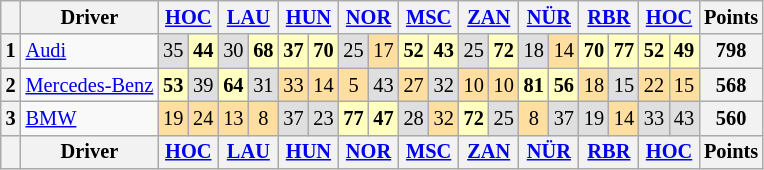<table class="wikitable" style="font-size:85%; text-align:center">
<tr style="background:#f9f9f9" valign="top">
<th valign="middle"></th>
<th valign="middle">Driver</th>
<th colspan=2><a href='#'>HOC</a><br></th>
<th colspan=2><a href='#'>LAU</a><br></th>
<th colspan=2><a href='#'>HUN</a><br></th>
<th colspan=2><a href='#'>NOR</a><br></th>
<th colspan=2><a href='#'>MSC</a><br></th>
<th colspan=2><a href='#'>ZAN</a><br></th>
<th colspan=2><a href='#'>NÜR</a><br></th>
<th colspan=2><a href='#'>RBR</a><br></th>
<th colspan=2><a href='#'>HOC</a><br></th>
<th valign="middle">Points</th>
</tr>
<tr>
<th>1</th>
<td align="left"><a href='#'>Audi</a></td>
<td style="background:#dfdfdf;">35</td>
<td style="background:#ffffbf;"><strong>44</strong></td>
<td style="background:#dfdfdf;">30</td>
<td style="background:#ffffbf;"><strong>68</strong></td>
<td style="background:#ffffbf;"><strong>37</strong></td>
<td style="background:#ffffbf;"><strong>70</strong></td>
<td style="background:#dfdfdf;">25</td>
<td style="background:#ffdf9f;">17</td>
<td style="background:#ffffbf;"><strong>52</strong></td>
<td style="background:#ffffbf;"><strong>43</strong></td>
<td style="background:#dfdfdf;">25</td>
<td style="background:#ffffbf;"><strong>72</strong></td>
<td style="background:#dfdfdf;">18</td>
<td style="background:#ffdf9f;">14</td>
<td style="background:#ffffbf;"><strong>70</strong></td>
<td style="background:#ffffbf;"><strong>77</strong></td>
<td style="background:#ffffbf;"><strong>52</strong></td>
<td style="background:#ffffbf;"><strong>49</strong></td>
<th>798</th>
</tr>
<tr>
<th>2</th>
<td align="left"><a href='#'>Mercedes-Benz</a></td>
<td style="background:#ffffbf;"><strong>53</strong></td>
<td style="background:#dfdfdf;">39</td>
<td style="background:#ffffbf;"><strong>64</strong></td>
<td style="background:#dfdfdf;">31</td>
<td style="background:#ffdf9f;">33</td>
<td style="background:#ffdf9f;">14</td>
<td style="background:#ffdf9f;">5</td>
<td style="background:#dfdfdf;">43</td>
<td style="background:#ffdf9f;">27</td>
<td style="background:#dfdfdf;">32</td>
<td style="background:#ffdf9f;">10</td>
<td style="background:#ffdf9f;">10</td>
<td style="background:#ffffbf;"><strong>81</strong></td>
<td style="background:#ffffbf;"><strong>56</strong></td>
<td style="background:#ffdf9f;">18</td>
<td style="background:#dfdfdf;">15</td>
<td style="background:#ffdf9f;">22</td>
<td style="background:#ffdf9f;">15</td>
<th>568</th>
</tr>
<tr>
<th>3</th>
<td align="left"><a href='#'>BMW</a></td>
<td style="background:#ffdf9f;">19</td>
<td style="background:#ffdf9f;">24</td>
<td style="background:#ffdf9f;">13</td>
<td style="background:#ffdf9f;">8</td>
<td style="background:#dfdfdf;">37</td>
<td style="background:#dfdfdf;">23</td>
<td style="background:#ffffbf;"><strong>77</strong></td>
<td style="background:#ffffbf;"><strong>47</strong></td>
<td style="background:#dfdfdf;">28</td>
<td style="background:#ffdf9f;">32</td>
<td style="background:#ffffbf;"><strong>72</strong></td>
<td style="background:#dfdfdf;">25</td>
<td style="background:#ffdf9f;">8</td>
<td style="background:#dfdfdf;">37</td>
<td style="background:#dfdfdf;">19</td>
<td style="background:#ffdf9f;">14</td>
<td style="background:#dfdfdf;">33</td>
<td style="background:#dfdfdf;">43</td>
<th>560</th>
</tr>
<tr>
<th valign="middle"></th>
<th valign="middle">Driver</th>
<th colspan=2><a href='#'>HOC</a><br></th>
<th colspan=2><a href='#'>LAU</a><br></th>
<th colspan=2><a href='#'>HUN</a><br></th>
<th colspan=2><a href='#'>NOR</a><br></th>
<th colspan=2><a href='#'>MSC</a><br></th>
<th colspan=2><a href='#'>ZAN</a><br></th>
<th colspan=2><a href='#'>NÜR</a><br></th>
<th colspan=2><a href='#'>RBR</a><br></th>
<th colspan=2><a href='#'>HOC</a><br></th>
<th valign="middle">Points</th>
</tr>
</table>
